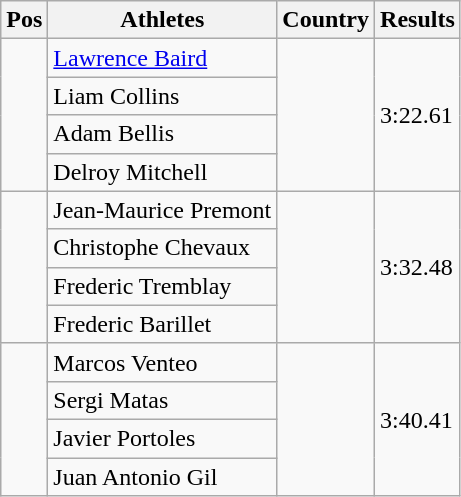<table class="wikitable">
<tr>
<th>Pos</th>
<th>Athletes</th>
<th>Country</th>
<th>Results</th>
</tr>
<tr>
<td rowspan="4"></td>
<td><a href='#'>Lawrence Baird</a></td>
<td rowspan="4"></td>
<td rowspan="4">3:22.61</td>
</tr>
<tr>
<td>Liam Collins</td>
</tr>
<tr>
<td>Adam Bellis</td>
</tr>
<tr>
<td>Delroy Mitchell</td>
</tr>
<tr>
<td rowspan="4"></td>
<td>Jean-Maurice Premont</td>
<td rowspan="4"></td>
<td rowspan="4">3:32.48</td>
</tr>
<tr>
<td>Christophe Chevaux</td>
</tr>
<tr>
<td>Frederic Tremblay</td>
</tr>
<tr>
<td>Frederic Barillet</td>
</tr>
<tr>
<td rowspan="4"></td>
<td>Marcos Venteo</td>
<td rowspan="4"></td>
<td rowspan="4">3:40.41</td>
</tr>
<tr>
<td>Sergi Matas</td>
</tr>
<tr>
<td>Javier Portoles</td>
</tr>
<tr>
<td>Juan Antonio Gil</td>
</tr>
</table>
